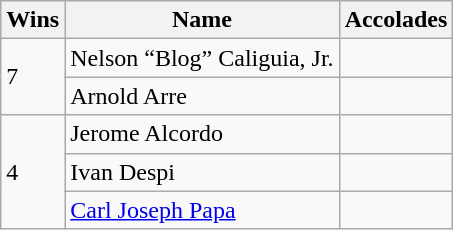<table class="wikitable">
<tr>
<th>Wins</th>
<th>Name</th>
<th>Accolades</th>
</tr>
<tr>
<td rowspan="2">7</td>
<td>Nelson “Blog” Caliguia, Jr.</td>
<td></td>
</tr>
<tr>
<td>Arnold Arre</td>
<td></td>
</tr>
<tr>
<td rowspan="3">4</td>
<td>Jerome Alcordo</td>
<td></td>
</tr>
<tr>
<td>Ivan Despi</td>
<td></td>
</tr>
<tr>
<td><a href='#'>Carl Joseph Papa</a></td>
<td></td>
</tr>
</table>
